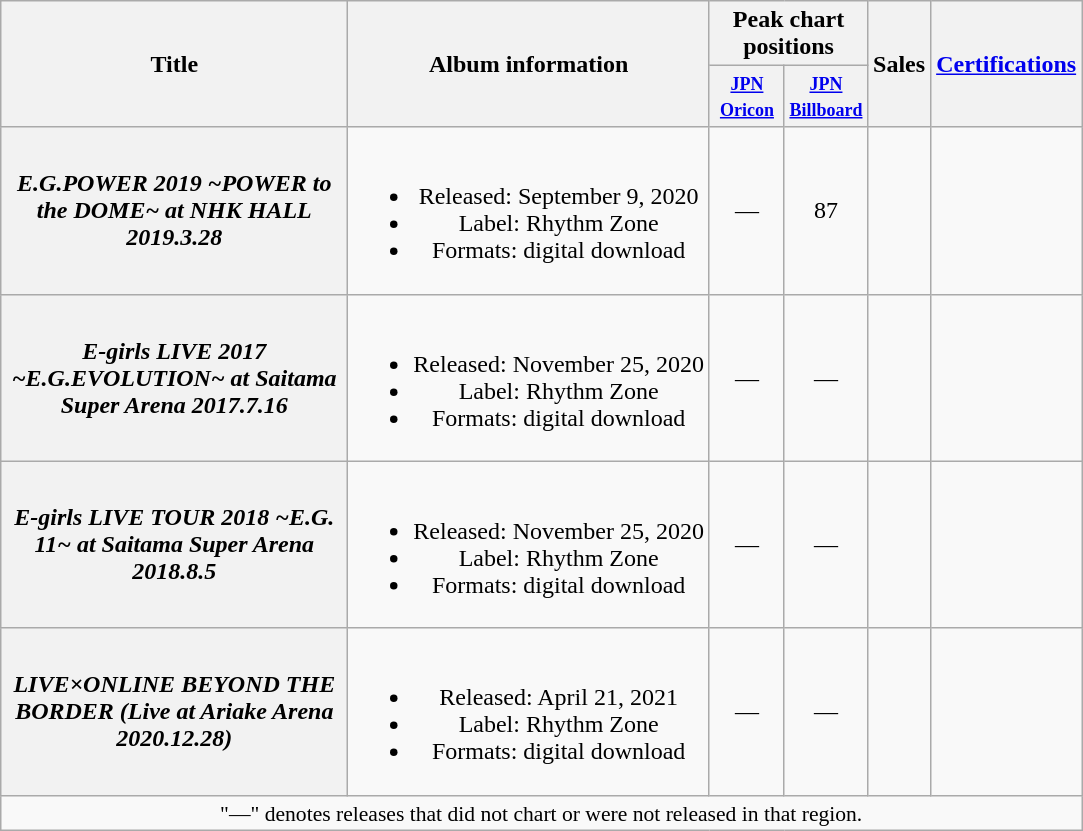<table class="wikitable plainrowheaders" style="text-align:center;">
<tr>
<th rowspan="2" style="width:14em;">Title</th>
<th rowspan="2">Album information</th>
<th colspan="2">Peak chart positions</th>
<th rowspan="2">Sales</th>
<th rowspan="2"><a href='#'>Certifications</a></th>
</tr>
<tr>
<th scope="col" style="width:3em;font-size:90%;"><small><a href='#'>JPN<br>Oricon</a></small><br></th>
<th scope="col" style="width:3em;font-size:90%;"><small><a href='#'>JPN<br>Billboard</a></small><br></th>
</tr>
<tr>
<th scope="row"><em>E.G.POWER 2019 ~POWER to the DOME~ at NHK HALL 2019.3.28</em></th>
<td><br><ul><li>Released: September 9, 2020</li><li>Label: Rhythm Zone</li><li>Formats: digital download</li></ul></td>
<td>—</td>
<td>87</td>
<td></td>
<td></td>
</tr>
<tr>
<th scope="row"><em> E-girls LIVE 2017 ~E.G.EVOLUTION~ at Saitama Super Arena 2017.7.16</em></th>
<td><br><ul><li>Released: November 25, 2020</li><li>Label: Rhythm Zone</li><li>Formats: digital download</li></ul></td>
<td>—</td>
<td>—</td>
<td></td>
<td></td>
</tr>
<tr>
<th scope="row"><em>E-girls LIVE TOUR 2018 ~E.G. 11~ at Saitama Super Arena 2018.8.5</em></th>
<td><br><ul><li>Released: November 25, 2020</li><li>Label: Rhythm Zone</li><li>Formats: digital download</li></ul></td>
<td>—</td>
<td>—</td>
<td></td>
<td></td>
</tr>
<tr>
<th scope="row"><em>LIVE×ONLINE BEYOND THE BORDER (Live at Ariake Arena 2020.12.28)</em></th>
<td><br><ul><li>Released: April 21, 2021</li><li>Label: Rhythm Zone</li><li>Formats: digital download</li></ul></td>
<td>—</td>
<td>—</td>
<td></td>
<td></td>
</tr>
<tr>
<td colspan="6" style="font-size:90%;">"—" denotes releases that did not chart or were not released in that region.</td>
</tr>
</table>
